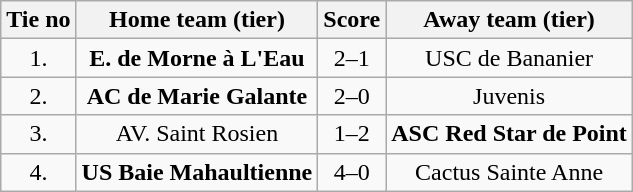<table class="wikitable" style="text-align: center">
<tr>
<th>Tie no</th>
<th>Home team (tier)</th>
<th>Score</th>
<th>Away team (tier)</th>
</tr>
<tr>
<td>1.</td>
<td> <strong>E. de Morne à L'Eau</strong></td>
<td>2–1</td>
<td>USC de Bananier </td>
</tr>
<tr>
<td>2.</td>
<td> <strong>AC de Marie Galante</strong></td>
<td>2–0</td>
<td>Juvenis </td>
</tr>
<tr>
<td>3.</td>
<td> AV. Saint Rosien</td>
<td>1–2</td>
<td><strong>ASC Red Star de Point</strong> </td>
</tr>
<tr>
<td>4.</td>
<td> <strong>US Baie Mahaultienne</strong></td>
<td>4–0</td>
<td>Cactus Sainte Anne </td>
</tr>
</table>
